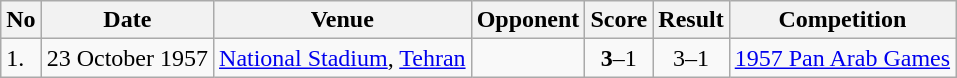<table class="wikitable" style="font-size:100%;">
<tr>
<th>No</th>
<th>Date</th>
<th>Venue</th>
<th>Opponent</th>
<th>Score</th>
<th>Result</th>
<th>Competition</th>
</tr>
<tr>
<td>1.</td>
<td>23 October 1957</td>
<td><a href='#'>National Stadium</a>, <a href='#'>Tehran</a></td>
<td></td>
<td align=center><strong>3</strong>–1</td>
<td align=center>3–1</td>
<td><a href='#'>1957 Pan Arab Games</a></td>
</tr>
</table>
